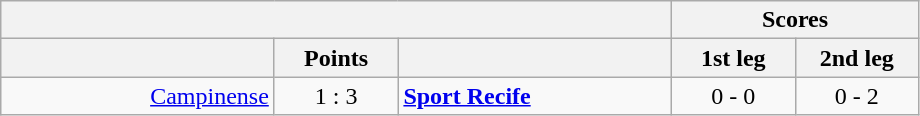<table class="wikitable" style="text-align:center;">
<tr>
<th colspan=3></th>
<th colspan=3>Scores</th>
</tr>
<tr>
<th width="175"></th>
<th width="75">Points</th>
<th width="175"></th>
<th width="75">1st leg</th>
<th width="75">2nd leg</th>
</tr>
<tr>
<td align=right><a href='#'>Campinense</a></td>
<td>1 : 3</td>
<td align=left><strong><a href='#'>Sport Recife</a></strong></td>
<td>0 - 0</td>
<td>0 - 2</td>
</tr>
</table>
